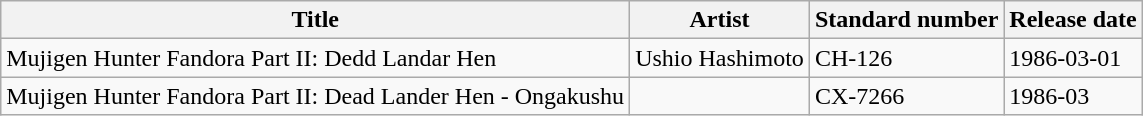<table class="wikitable">
<tr>
<th>Title</th>
<th>Artist</th>
<th>Standard number</th>
<th>Release date</th>
</tr>
<tr>
<td>Mujigen Hunter Fandora Part II: Dedd Landar Hen</td>
<td>Ushio Hashimoto</td>
<td>CH-126</td>
<td>1986-03-01</td>
</tr>
<tr>
<td>Mujigen Hunter Fandora Part II: Dead Lander Hen - Ongakushu</td>
<td></td>
<td>CX-7266</td>
<td>1986-03</td>
</tr>
</table>
